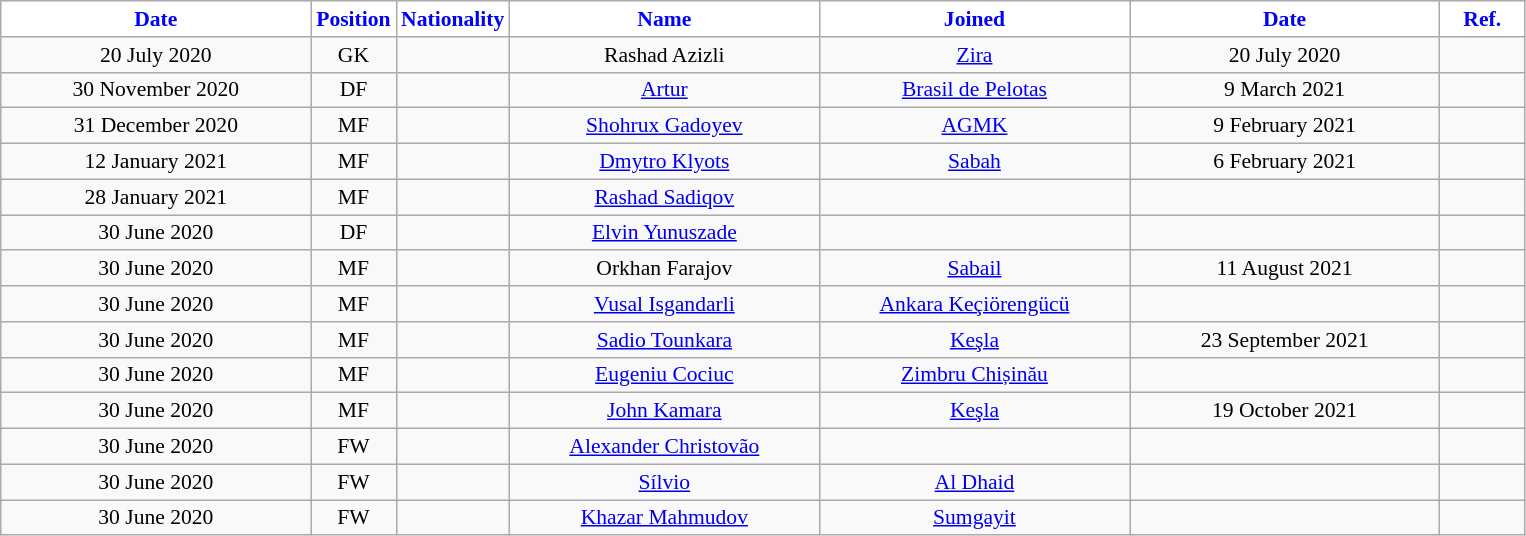<table class="wikitable"  style="text-align:center; font-size:90%; ">
<tr>
<th style="background:white; color:blue; width:200px;">Date</th>
<th style="background:white; color:blue; width:50px;">Position</th>
<th style="background:white; color:blue; width:50px;">Nationality</th>
<th style="background:white; color:blue; width:200px;">Name</th>
<th style="background:white; color:blue; width:200px;">Joined</th>
<th style="background:white; color:blue; width:200px;">Date</th>
<th style="background:white; color:blue; width:50px;">Ref.</th>
</tr>
<tr>
<td>20 July 2020</td>
<td>GK</td>
<td></td>
<td>Rashad Azizli</td>
<td><a href='#'>Zira</a></td>
<td>20 July 2020</td>
<td></td>
</tr>
<tr>
<td>30 November 2020</td>
<td>DF</td>
<td></td>
<td><a href='#'>Artur</a></td>
<td><a href='#'>Brasil de Pelotas</a></td>
<td>9 March 2021</td>
<td></td>
</tr>
<tr>
<td>31 December 2020</td>
<td>MF</td>
<td></td>
<td><a href='#'>Shohrux Gadoyev</a></td>
<td><a href='#'>AGMK</a></td>
<td>9 February 2021</td>
<td></td>
</tr>
<tr>
<td>12 January 2021</td>
<td>MF</td>
<td></td>
<td><a href='#'>Dmytro Klyots</a></td>
<td><a href='#'>Sabah</a></td>
<td>6 February 2021</td>
<td></td>
</tr>
<tr>
<td>28 January 2021</td>
<td>MF</td>
<td></td>
<td><a href='#'>Rashad Sadiqov</a></td>
<td></td>
<td></td>
<td></td>
</tr>
<tr>
<td>30 June 2020</td>
<td>DF</td>
<td></td>
<td><a href='#'>Elvin Yunuszade</a></td>
<td></td>
<td></td>
<td></td>
</tr>
<tr>
<td>30 June 2020</td>
<td>MF</td>
<td></td>
<td>Orkhan Farajov</td>
<td><a href='#'>Sabail</a></td>
<td>11 August 2021</td>
<td></td>
</tr>
<tr>
<td>30 June 2020</td>
<td>MF</td>
<td></td>
<td><a href='#'>Vusal Isgandarli</a></td>
<td><a href='#'>Ankara Keçiörengücü</a></td>
<td></td>
<td></td>
</tr>
<tr>
<td>30 June 2020</td>
<td>MF</td>
<td></td>
<td><a href='#'>Sadio Tounkara</a></td>
<td><a href='#'>Keşla</a></td>
<td>23 September 2021</td>
<td></td>
</tr>
<tr>
<td>30 June 2020</td>
<td>MF</td>
<td></td>
<td><a href='#'>Eugeniu Cociuc</a></td>
<td><a href='#'>Zimbru Chișinău</a></td>
<td></td>
<td></td>
</tr>
<tr>
<td>30 June 2020</td>
<td>MF</td>
<td></td>
<td><a href='#'>John Kamara</a></td>
<td><a href='#'>Keşla</a></td>
<td>19 October 2021</td>
<td></td>
</tr>
<tr>
<td>30 June 2020</td>
<td>FW</td>
<td></td>
<td><a href='#'>Alexander Christovão</a></td>
<td></td>
<td></td>
<td></td>
</tr>
<tr>
<td>30 June 2020</td>
<td>FW</td>
<td></td>
<td><a href='#'>Sílvio</a></td>
<td><a href='#'>Al Dhaid</a></td>
<td></td>
<td></td>
</tr>
<tr>
<td>30 June 2020</td>
<td>FW</td>
<td></td>
<td><a href='#'>Khazar Mahmudov</a></td>
<td><a href='#'>Sumgayit</a></td>
<td></td>
<td></td>
</tr>
</table>
